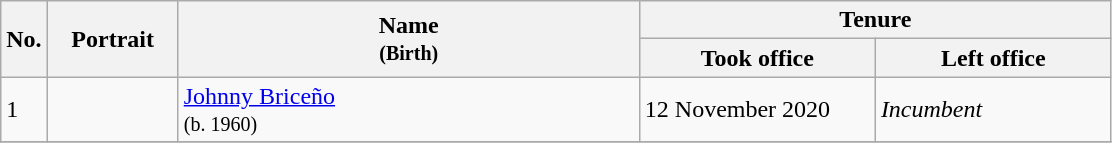<table class="wikitable">
<tr>
<th scope="col" style="width:20px;" rowspan="2">No.</th>
<th scope="col" style="width:80px;" rowspan="2">Portrait</th>
<th scope="col" style="width:300px;" rowspan="2">Name<br><small>(Birth)</small></th>
<th scope="col" style="width:300px;" colspan="2">Tenure</th>
</tr>
<tr>
<th scope="col" style="width:150px;">Took office</th>
<th scope="col" style="width:150px;">Left office</th>
</tr>
<tr>
<td>1</td>
<td style="text-align: center;"></td>
<td><a href='#'>Johnny Briceño</a><br><small>(b. 1960)</small></td>
<td>12 November 2020</td>
<td><em>Incumbent</em></td>
</tr>
<tr>
</tr>
</table>
